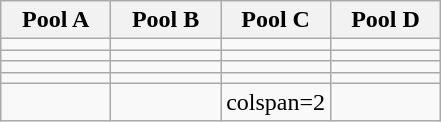<table class="wikitable" style="white-space:nowrap;">
<tr>
<th width=25%>Pool A</th>
<th width=25%>Pool B</th>
<th width=25%>Pool C</th>
<th width=25%>Pool D</th>
</tr>
<tr>
<td></td>
<td></td>
<td></td>
<td></td>
</tr>
<tr>
<td></td>
<td></td>
<td></td>
<td></td>
</tr>
<tr>
<td></td>
<td></td>
<td></td>
<td></td>
</tr>
<tr>
<td></td>
<td></td>
<td></td>
<td></td>
</tr>
<tr>
<td></td>
<td></td>
<td>colspan=2 </td>
</tr>
</table>
